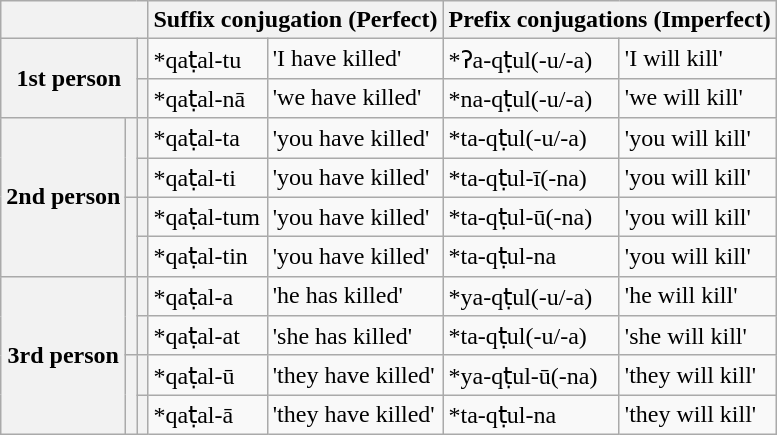<table class="wikitable">
<tr>
<th colspan=3></th>
<th colspan=2>Suffix conjugation (Perfect)</th>
<th colspan=2>Prefix conjugations (Imperfect)</th>
</tr>
<tr>
<th rowspan=2 colspan=2>1st person</th>
<th></th>
<td>*qaṭal-tu</td>
<td>'I have killed'</td>
<td>*ʔa-qṭul(-u/-a)</td>
<td>'I will kill'</td>
</tr>
<tr>
<th></th>
<td>*qaṭal-nā</td>
<td>'we have killed'</td>
<td>*na-qṭul(-u/-a)</td>
<td>'we will kill'</td>
</tr>
<tr>
<th rowspan=4>2nd person</th>
<th rowspan=2></th>
<th></th>
<td>*qaṭal-ta</td>
<td>'you have killed'</td>
<td>*ta-qṭul(-u/-a)</td>
<td>'you will kill'</td>
</tr>
<tr>
<th></th>
<td>*qaṭal-ti</td>
<td>'you have killed'</td>
<td>*ta-qṭul-ī(-na)</td>
<td>'you will kill'</td>
</tr>
<tr>
<th rowspan=2></th>
<th></th>
<td>*qaṭal-tum</td>
<td>'you have killed'</td>
<td>*ta-qṭul-ū(-na)</td>
<td>'you will kill'</td>
</tr>
<tr>
<th></th>
<td>*qaṭal-tin</td>
<td>'you have killed'</td>
<td>*ta-qṭul-na</td>
<td>'you will kill'</td>
</tr>
<tr>
<th rowspan=4>3rd person</th>
<th rowspan=2></th>
<th></th>
<td>*qaṭal-a</td>
<td>'he has killed'</td>
<td>*ya-qṭul(-u/-a)</td>
<td>'he will kill'</td>
</tr>
<tr>
<th></th>
<td>*qaṭal-at</td>
<td>'she has killed'</td>
<td>*ta-qṭul(-u/-a)</td>
<td>'she will kill'</td>
</tr>
<tr>
<th rowspan=2></th>
<th></th>
<td>*qaṭal-ū</td>
<td>'they have killed'</td>
<td>*ya-qṭul-ū(-na)</td>
<td>'they will kill'</td>
</tr>
<tr>
<th></th>
<td>*qaṭal-ā</td>
<td>'they have killed'</td>
<td>*ta-qṭul-na</td>
<td>'they will kill'</td>
</tr>
</table>
